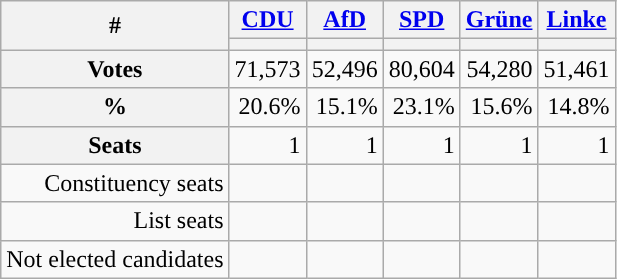<table class="wikitable" style="text-align:right;vertical-align:top">
<tr>
<th rowspan="2">#</th>
<th class="wikitable sortable"><a href='#'>CDU</a></th>
<th class="wikitable sortable"><a href='#'>AfD</a></th>
<th class="wikitable sortable"><a href='#'>SPD</a></th>
<th class="wikitable sortable"><a href='#'>Grüne</a></th>
<th class="wikitable sortable"><a href='#'>Linke</a></th>
</tr>
<tr>
<th class="wikitable sortable" style="background:"></th>
<th class="wikitable sortable" style="background:"></th>
<th class="wikitable sortable" style="background:"></th>
<th class="wikitable sortable" style="background:"></th>
<th class="wikitable sortable" style="background:"></th>
</tr>
<tr>
<th>Votes</th>
<td>71,573</td>
<td>52,496</td>
<td>80,604</td>
<td>54,280</td>
<td>51,461</td>
</tr>
<tr>
<th>%</th>
<td>20.6%</td>
<td>15.1%</td>
<td>23.1%</td>
<td>15.6%</td>
<td>14.8%</td>
</tr>
<tr>
<th>Seats</th>
<td>1</td>
<td>1</td>
<td>1</td>
<td>1</td>
<td>1</td>
</tr>
<tr style="vertical-align:top">
<td>Constituency seats</td>
<td></td>
<td></td>
<td></td>
<td></td>
<td></td>
</tr>
<tr style="vertical-align:top">
<td>List seats</td>
<td></td>
<td></td>
<td></td>
<td></td>
<td></td>
</tr>
<tr style="vertical-align:top">
<td>Not elected candidates</td>
<td><div><br>
</div></td>
<td><div><br>
</div></td>
<td><div><br>

</div></td>
<td><div><br>
</div></td>
<td><div><br>
</div></td>
</tr>
</table>
